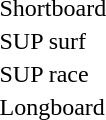<table>
<tr>
<td>Shortboard<br></td>
<td></td>
<td></td>
<td></td>
</tr>
<tr>
<td>SUP surf<br></td>
<td></td>
<td></td>
<td></td>
</tr>
<tr>
<td>SUP race<br></td>
<td></td>
<td></td>
<td></td>
</tr>
<tr>
<td>Longboard<br></td>
<td></td>
<td></td>
<td></td>
</tr>
</table>
